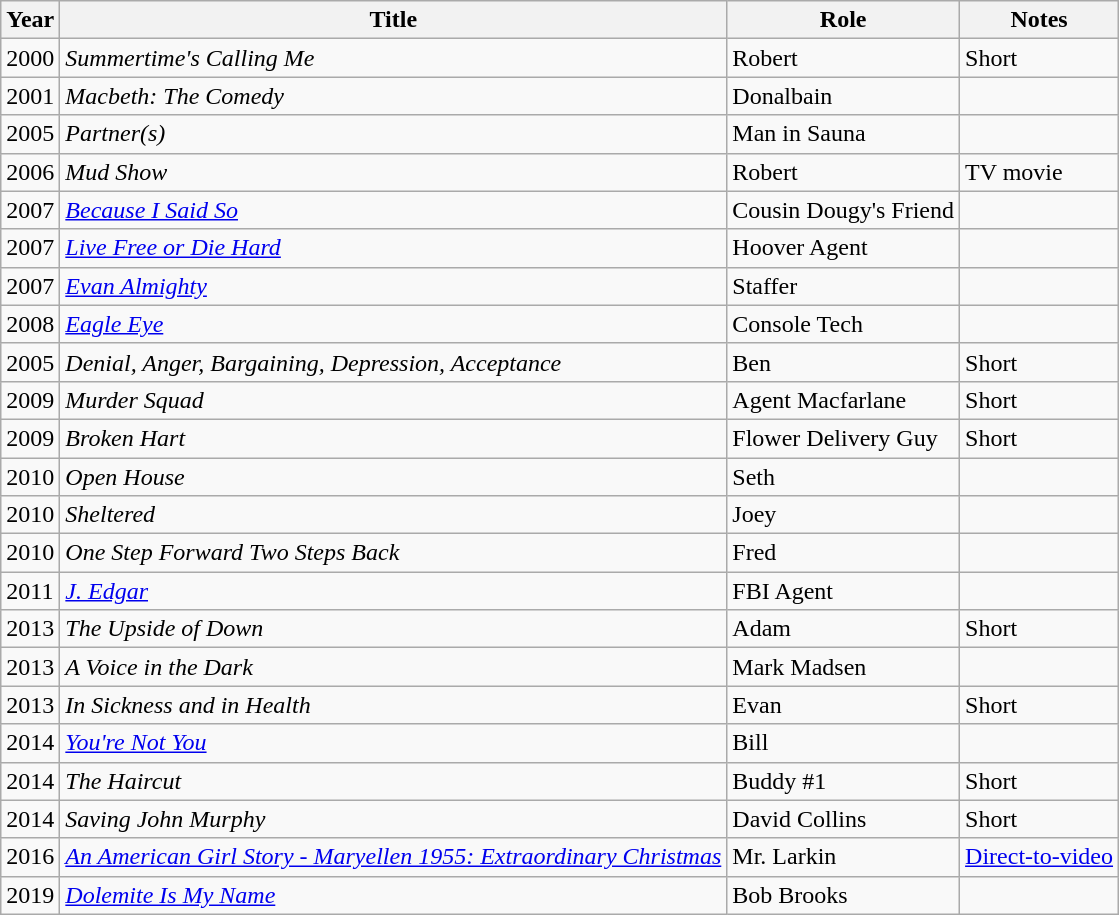<table class="wikitable sortable">
<tr>
<th>Year</th>
<th>Title</th>
<th>Role</th>
<th class="unsortable">Notes</th>
</tr>
<tr>
<td>2000</td>
<td><em>Summertime's Calling Me</em></td>
<td>Robert</td>
<td>Short</td>
</tr>
<tr>
<td>2001</td>
<td><em>Macbeth: The Comedy</em></td>
<td>Donalbain</td>
<td></td>
</tr>
<tr>
<td>2005</td>
<td><em>Partner(s)</em></td>
<td>Man in Sauna</td>
<td></td>
</tr>
<tr>
<td>2006</td>
<td><em>Mud Show</em></td>
<td>Robert</td>
<td>TV movie</td>
</tr>
<tr>
<td>2007</td>
<td><em><a href='#'>Because I Said So</a></em></td>
<td>Cousin Dougy's Friend</td>
<td></td>
</tr>
<tr>
<td>2007</td>
<td><em><a href='#'>Live Free or Die Hard</a></em></td>
<td>Hoover Agent</td>
<td></td>
</tr>
<tr>
<td>2007</td>
<td><em><a href='#'>Evan Almighty</a></em></td>
<td>Staffer</td>
<td></td>
</tr>
<tr>
<td>2008</td>
<td><em><a href='#'>Eagle Eye</a></em></td>
<td>Console Tech</td>
<td></td>
</tr>
<tr>
<td>2005</td>
<td><em>Denial, Anger, Bargaining, Depression, Acceptance</em></td>
<td>Ben</td>
<td>Short</td>
</tr>
<tr>
<td>2009</td>
<td><em>Murder Squad</em></td>
<td>Agent Macfarlane</td>
<td>Short</td>
</tr>
<tr>
<td>2009</td>
<td><em>Broken Hart</em></td>
<td>Flower Delivery Guy</td>
<td>Short</td>
</tr>
<tr>
<td>2010</td>
<td><em>Open House</em></td>
<td>Seth</td>
<td></td>
</tr>
<tr>
<td>2010</td>
<td><em>Sheltered</em></td>
<td>Joey</td>
<td></td>
</tr>
<tr>
<td>2010</td>
<td><em>One Step Forward Two Steps Back</em></td>
<td>Fred</td>
<td></td>
</tr>
<tr>
<td>2011</td>
<td><em><a href='#'>J. Edgar</a></em></td>
<td>FBI Agent</td>
<td></td>
</tr>
<tr>
<td>2013</td>
<td><em>The Upside of Down</em></td>
<td>Adam</td>
<td>Short</td>
</tr>
<tr>
<td>2013</td>
<td><em>A Voice in the Dark</em></td>
<td>Mark Madsen</td>
<td></td>
</tr>
<tr>
<td>2013</td>
<td><em>In Sickness and in Health</em></td>
<td>Evan</td>
<td>Short</td>
</tr>
<tr>
<td>2014</td>
<td><em><a href='#'>You're Not You</a></em></td>
<td>Bill</td>
<td></td>
</tr>
<tr>
<td>2014</td>
<td><em>The Haircut</em></td>
<td>Buddy #1</td>
<td>Short</td>
</tr>
<tr>
<td>2014</td>
<td><em>Saving John Murphy</em></td>
<td>David Collins</td>
<td>Short</td>
</tr>
<tr>
<td>2016</td>
<td><em><a href='#'>An American Girl Story - Maryellen 1955: Extraordinary Christmas</a></em></td>
<td>Mr. Larkin</td>
<td><a href='#'>Direct-to-video</a></td>
</tr>
<tr>
<td>2019</td>
<td><em><a href='#'>Dolemite Is My Name</a></em></td>
<td>Bob Brooks</td>
<td></td>
</tr>
</table>
